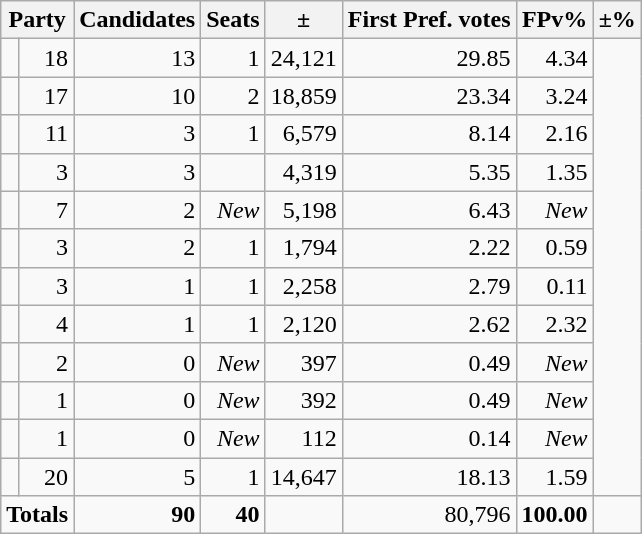<table class=wikitable>
<tr>
<th colspan=2 align=center>Party</th>
<th valign=top>Candidates</th>
<th valign=top>Seats</th>
<th valign=top>±</th>
<th valign=top>First Pref. votes</th>
<th valign=top>FPv%</th>
<th valign=top>±%</th>
</tr>
<tr>
<td></td>
<td align=right>18</td>
<td align=right>13</td>
<td align=right>1</td>
<td align=right>24,121</td>
<td align=right>29.85</td>
<td align=right>4.34</td>
</tr>
<tr>
<td></td>
<td align=right>17</td>
<td align=right>10</td>
<td align=right>2</td>
<td align=right>18,859</td>
<td align=right>23.34</td>
<td align=right>3.24</td>
</tr>
<tr>
<td></td>
<td align=right>11</td>
<td align=right>3</td>
<td align=right>1</td>
<td align=right>6,579</td>
<td align=right>8.14</td>
<td align=right>2.16</td>
</tr>
<tr>
<td></td>
<td align=right>3</td>
<td align=right>3</td>
<td align=right></td>
<td align=right>4,319</td>
<td align=right>5.35</td>
<td align=right>1.35</td>
</tr>
<tr>
<td></td>
<td align=right>7</td>
<td align=right>2</td>
<td align=right><em>New</em></td>
<td align=right>5,198</td>
<td align=right>6.43</td>
<td align=right><em>New</em></td>
</tr>
<tr>
<td></td>
<td align=right>3</td>
<td align=right>2</td>
<td align=right>1</td>
<td align=right>1,794</td>
<td align=right>2.22</td>
<td align=right>0.59</td>
</tr>
<tr>
<td></td>
<td align=right>3</td>
<td align=right>1</td>
<td align=right>1</td>
<td align=right>2,258</td>
<td align=right>2.79</td>
<td align=right>0.11</td>
</tr>
<tr>
<td></td>
<td align=right>4</td>
<td align=right>1</td>
<td align=right>1</td>
<td align=right>2,120</td>
<td align=right>2.62</td>
<td align=right>2.32</td>
</tr>
<tr>
<td></td>
<td align=right>2</td>
<td align=right>0</td>
<td align=right><em>New</em></td>
<td align=right>397</td>
<td align=right>0.49</td>
<td align=right><em>New</em></td>
</tr>
<tr>
<td></td>
<td align=right>1</td>
<td align=right>0</td>
<td align=right><em>New</em></td>
<td align=right>392</td>
<td align=right>0.49</td>
<td align=right><em>New</em></td>
</tr>
<tr>
<td></td>
<td align=right>1</td>
<td align=right>0</td>
<td align=right><em>New</em></td>
<td align=right>112</td>
<td align=right>0.14</td>
<td align=right><em>New</em></td>
</tr>
<tr>
<td></td>
<td align=right>20</td>
<td align=right>5</td>
<td align=right>1</td>
<td align=right>14,647</td>
<td align=right>18.13</td>
<td align=right>1.59</td>
</tr>
<tr>
<td colspan=2 align=center><strong>Totals</strong></td>
<td align=right><strong>90</strong></td>
<td align=right><strong>40</strong></td>
<td align=center></td>
<td align=right>80,796</td>
<td align=center><strong>100.00</strong></td>
<td align=center></td>
</tr>
</table>
